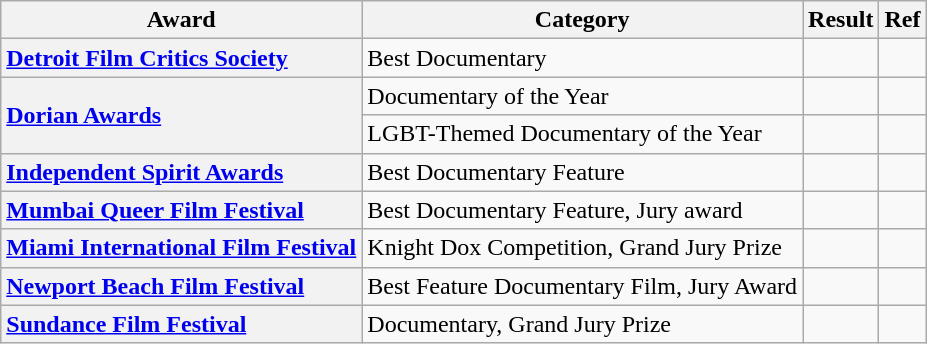<table class="wikitable">
<tr>
<th scope="col">Award</th>
<th scope="col">Category</th>
<th scope="col">Result</th>
<th scope="col">Ref</th>
</tr>
<tr>
<th scope="row" style="text-align: left;"><a href='#'>Detroit Film Critics Society</a></th>
<td>Best Documentary</td>
<td></td>
<td></td>
</tr>
<tr>
<th scope="row" rowspan="2" style="text-align: left;"><a href='#'>Dorian Awards</a></th>
<td>Documentary of the Year</td>
<td></td>
<td></td>
</tr>
<tr>
<td>LGBT-Themed Documentary of the Year</td>
<td></td>
<td><p></ref></td>
</tr>
<tr>
<th scope="row" style="text-align: left;"><a href='#'>Independent Spirit Awards</a></th>
<td>Best Documentary Feature</td>
<td></td>
<td></td>
</tr>
<tr>
<th scope="row" style="text-align: left;"><a href='#'>Mumbai Queer Film Festival</a></th>
<td>Best Documentary Feature, Jury award</td>
<td></td>
<td></td>
</tr>
<tr>
<th scope="row" style="text-align: left;"><a href='#'>Miami International Film Festival</a></th>
<td>Knight Dox Competition, Grand Jury Prize</td>
<td></td>
<td></td>
</tr>
<tr>
<th scope="row" style="text-align: left;"><a href='#'>Newport Beach Film Festival</a></th>
<td>Best Feature Documentary Film, Jury Award</td>
<td></td>
<td></td>
</tr>
<tr>
<th scope="row" style="text-align: left;"><a href='#'>Sundance Film Festival</a></th>
<td>Documentary, Grand Jury Prize</td>
<td></td>
<td></td>
</tr>
</table>
